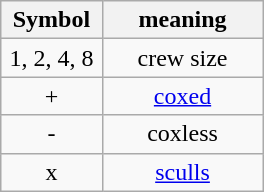<table class="wikitable" style="margin:1em auto; text-align:center;">
<tr>
<th width=60>Symbol</th>
<th width=100>meaning</th>
</tr>
<tr>
<td>1, 2, 4, 8</td>
<td>crew size</td>
</tr>
<tr>
<td>+</td>
<td><a href='#'>coxed</a></td>
</tr>
<tr>
<td>-</td>
<td>coxless</td>
</tr>
<tr>
<td>x</td>
<td><a href='#'>sculls</a></td>
</tr>
</table>
